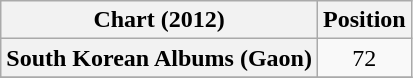<table class="wikitable plainrowheaders" style="text-align:center;">
<tr>
<th>Chart (2012)</th>
<th>Position</th>
</tr>
<tr>
<th scope="row">South Korean Albums (Gaon)</th>
<td>72</td>
</tr>
<tr>
</tr>
</table>
